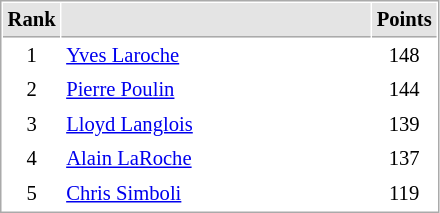<table cellspacing="1" cellpadding="3" style="border:1px solid #AAAAAA;font-size:86%">
<tr bgcolor="#E4E4E4">
<th style="border-bottom:1px solid #AAAAAA" width=10>Rank</th>
<th style="border-bottom:1px solid #AAAAAA" width=200></th>
<th style="border-bottom:1px solid #AAAAAA" width=20>Points</th>
</tr>
<tr>
<td align="center">1</td>
<td> <a href='#'>Yves Laroche</a></td>
<td align=center>148</td>
</tr>
<tr>
<td align="center">2</td>
<td> <a href='#'>Pierre Poulin</a></td>
<td align=center>144</td>
</tr>
<tr>
<td align="center">3</td>
<td> <a href='#'>Lloyd Langlois</a></td>
<td align=center>139</td>
</tr>
<tr>
<td align="center">4</td>
<td> <a href='#'>Alain LaRoche</a></td>
<td align=center>137</td>
</tr>
<tr>
<td align="center">5</td>
<td> <a href='#'>Chris Simboli</a></td>
<td align=center>119</td>
</tr>
</table>
